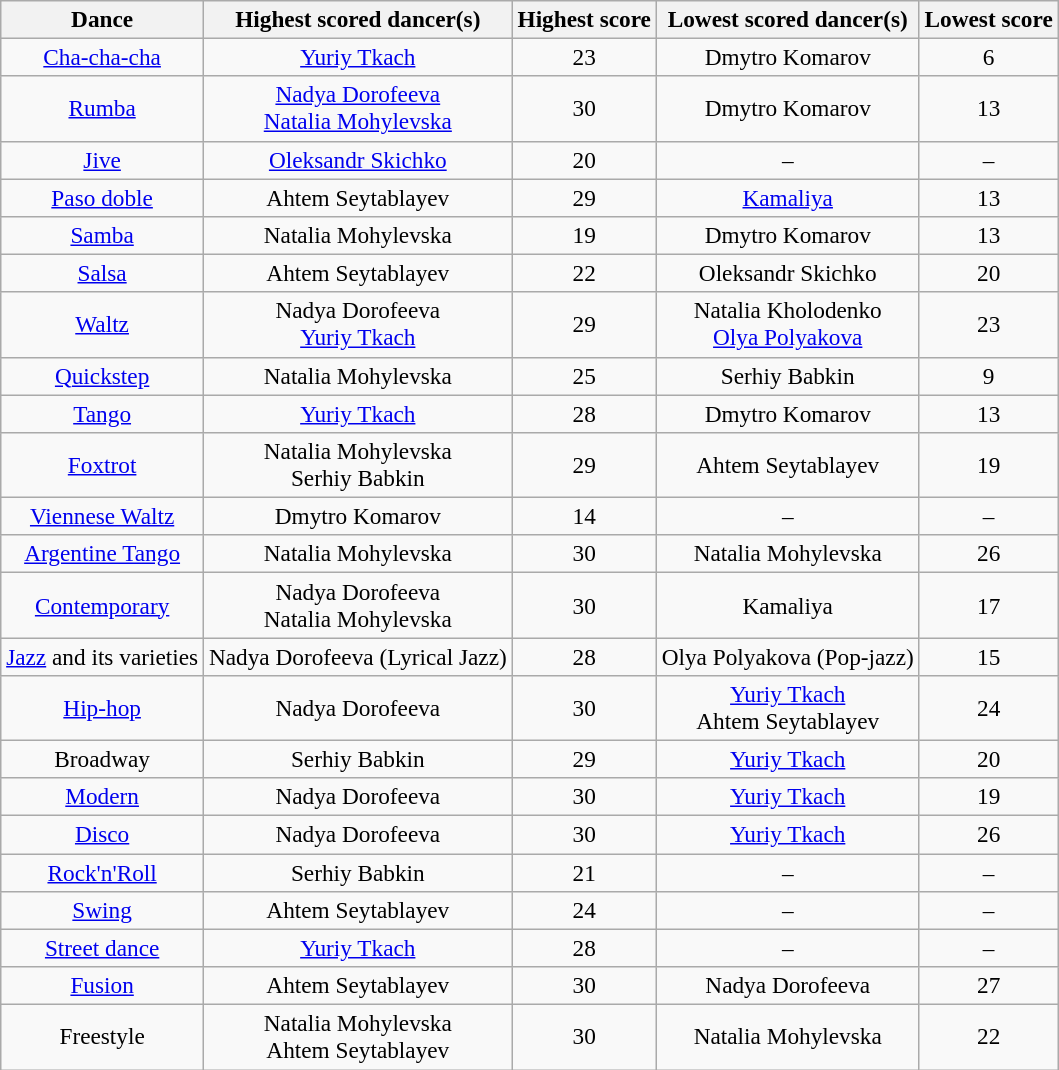<table class="wikitable collapsible collapsed" style="text-align:center; white-space:nowrap;  font-size:97%;">
<tr>
<th>Dance</th>
<th class="sortable">Highest scored dancer(s)</th>
<th>Highest score</th>
<th class="sortable">Lowest scored dancer(s)</th>
<th>Lowest score</th>
</tr>
<tr>
<td><a href='#'>Cha-cha-cha</a></td>
<td><a href='#'>Yuriy Tkach</a></td>
<td>23</td>
<td>Dmytro Komarov</td>
<td>6</td>
</tr>
<tr>
<td><a href='#'>Rumba</a></td>
<td><a href='#'>Nadya Dorofeeva</a><br><a href='#'>Natalia Mohylevska</a></td>
<td>30</td>
<td>Dmytro Komarov</td>
<td>13</td>
</tr>
<tr>
<td><a href='#'>Jive</a></td>
<td><a href='#'>Oleksandr Skichko</a></td>
<td>20</td>
<td>–</td>
<td>–</td>
</tr>
<tr>
<td><a href='#'>Paso doble</a></td>
<td>Ahtem Seytablayev</td>
<td>29</td>
<td><a href='#'>Kamaliya</a></td>
<td>13</td>
</tr>
<tr>
<td><a href='#'>Samba</a></td>
<td>Natalia Mohylevska</td>
<td>19</td>
<td>Dmytro Komarov</td>
<td>13</td>
</tr>
<tr>
<td><a href='#'>Salsa</a></td>
<td>Ahtem Seytablayev</td>
<td>22</td>
<td>Oleksandr Skichko</td>
<td>20</td>
</tr>
<tr>
<td><a href='#'>Waltz</a></td>
<td>Nadya Dorofeeva<br><a href='#'>Yuriy Tkach</a></td>
<td>29</td>
<td>Natalia Kholodenko<br><a href='#'>Olya Polyakova</a></td>
<td>23</td>
</tr>
<tr>
<td><a href='#'>Quickstep</a></td>
<td>Natalia Mohylevska</td>
<td>25</td>
<td>Serhiy Babkin</td>
<td>9</td>
</tr>
<tr>
<td><a href='#'>Tango</a></td>
<td><a href='#'>Yuriy Tkach</a></td>
<td>28</td>
<td>Dmytro Komarov</td>
<td>13</td>
</tr>
<tr>
<td><a href='#'>Foxtrot</a></td>
<td>Natalia Mohylevska<br>Serhiy Babkin</td>
<td>29</td>
<td>Ahtem Seytablayev</td>
<td>19</td>
</tr>
<tr>
<td><a href='#'>Viennese Waltz</a></td>
<td>Dmytro Komarov</td>
<td>14</td>
<td>–</td>
<td>–</td>
</tr>
<tr>
<td><a href='#'>Argentine Tango</a></td>
<td>Natalia Mohylevska</td>
<td>30</td>
<td>Natalia Mohylevska</td>
<td>26</td>
</tr>
<tr>
<td><a href='#'>Contemporary</a></td>
<td>Nadya Dorofeeva<br>Natalia Mohylevska</td>
<td>30</td>
<td>Kamaliya</td>
<td>17</td>
</tr>
<tr>
<td><a href='#'>Jazz</a> and its varieties</td>
<td>Nadya Dorofeeva (Lyrical Jazz)</td>
<td>28</td>
<td>Olya Polyakova (Pop-jazz)</td>
<td>15</td>
</tr>
<tr>
<td><a href='#'>Hip-hop</a></td>
<td>Nadya Dorofeeva</td>
<td>30</td>
<td><a href='#'>Yuriy Tkach</a><br>Ahtem Seytablayev</td>
<td>24</td>
</tr>
<tr>
<td>Broadway</td>
<td>Serhiy Babkin</td>
<td>29</td>
<td><a href='#'>Yuriy Tkach</a></td>
<td>20</td>
</tr>
<tr>
<td><a href='#'>Modern</a></td>
<td>Nadya Dorofeeva</td>
<td>30</td>
<td><a href='#'>Yuriy Tkach</a></td>
<td>19</td>
</tr>
<tr>
<td><a href='#'>Disco</a></td>
<td>Nadya Dorofeeva</td>
<td>30</td>
<td><a href='#'>Yuriy Tkach</a></td>
<td>26</td>
</tr>
<tr>
<td><a href='#'>Rock'n'Roll</a></td>
<td>Serhiy Babkin</td>
<td>21</td>
<td>–</td>
<td>–</td>
</tr>
<tr>
<td><a href='#'>Swing</a></td>
<td>Ahtem Seytablayev</td>
<td>24</td>
<td>–</td>
<td>–</td>
</tr>
<tr>
<td><a href='#'>Street dance</a></td>
<td><a href='#'>Yuriy Tkach</a></td>
<td>28</td>
<td>–</td>
<td>–</td>
</tr>
<tr>
<td><a href='#'>Fusion</a></td>
<td>Ahtem Seytablayev</td>
<td>30</td>
<td>Nadya Dorofeeva</td>
<td>27</td>
</tr>
<tr>
<td>Freestyle</td>
<td>Natalia Mohylevska<br>Ahtem Seytablayev</td>
<td>30</td>
<td>Natalia Mohylevska</td>
<td>22</td>
</tr>
</table>
